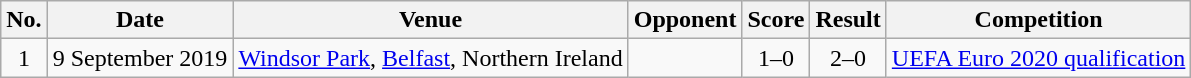<table class="wikitable sortable">
<tr>
<th scope="col">No.</th>
<th scope="col">Date</th>
<th scope="col">Venue</th>
<th scope="col">Opponent</th>
<th scope="col">Score</th>
<th scope="col">Result</th>
<th scope="col">Competition</th>
</tr>
<tr>
<td align="center">1</td>
<td>9 September 2019</td>
<td><a href='#'>Windsor Park</a>, <a href='#'>Belfast</a>, Northern Ireland</td>
<td></td>
<td align="center">1–0</td>
<td align="center">2–0</td>
<td><a href='#'>UEFA Euro 2020 qualification</a></td>
</tr>
</table>
